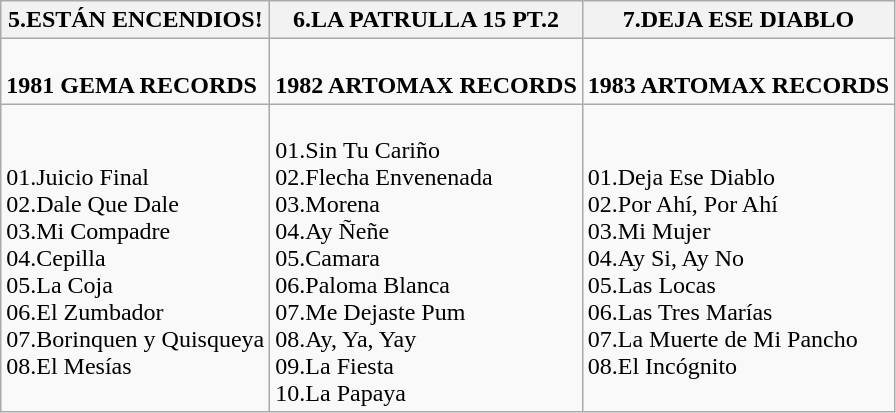<table class="wikitable" border="1">
<tr>
<th><strong>5.ESTÁN ENCENDIOS!</strong></th>
<th><strong>6.LA PATRULLA 15 PT.2</strong></th>
<th><strong>7.DEJA ESE DIABLO</strong></th>
</tr>
<tr>
<td><br><strong>1981 GEMA RECORDS</strong></td>
<td><br><strong>1982 ARTOMAX RECORDS</strong></td>
<td><br><strong>1983 ARTOMAX RECORDS</strong></td>
</tr>
<tr>
<td><br>01.Juicio Final<br>02.Dale Que Dale<br>03.Mi Compadre<br>04.Cepilla<br>05.La Coja<br>06.El Zumbador<br>07.Borinquen y Quisqueya<br>08.El Mesías</td>
<td><br>01.Sin Tu Cariño<br>02.Flecha Envenenada<br>03.Morena<br>04.Ay Ñeñe<br>05.Camara<br>06.Paloma Blanca<br>07.Me Dejaste Pum<br>08.Ay, Ya, Yay<br>09.La Fiesta<br>10.La Papaya</td>
<td><br>01.Deja Ese Diablo<br>02.Por Ahí, Por Ahí<br>03.Mi Mujer<br>04.Ay Si, Ay No<br>05.Las Locas<br>06.Las Tres Marías<br>07.La Muerte de Mi Pancho<br>08.El Incógnito</td>
</tr>
</table>
